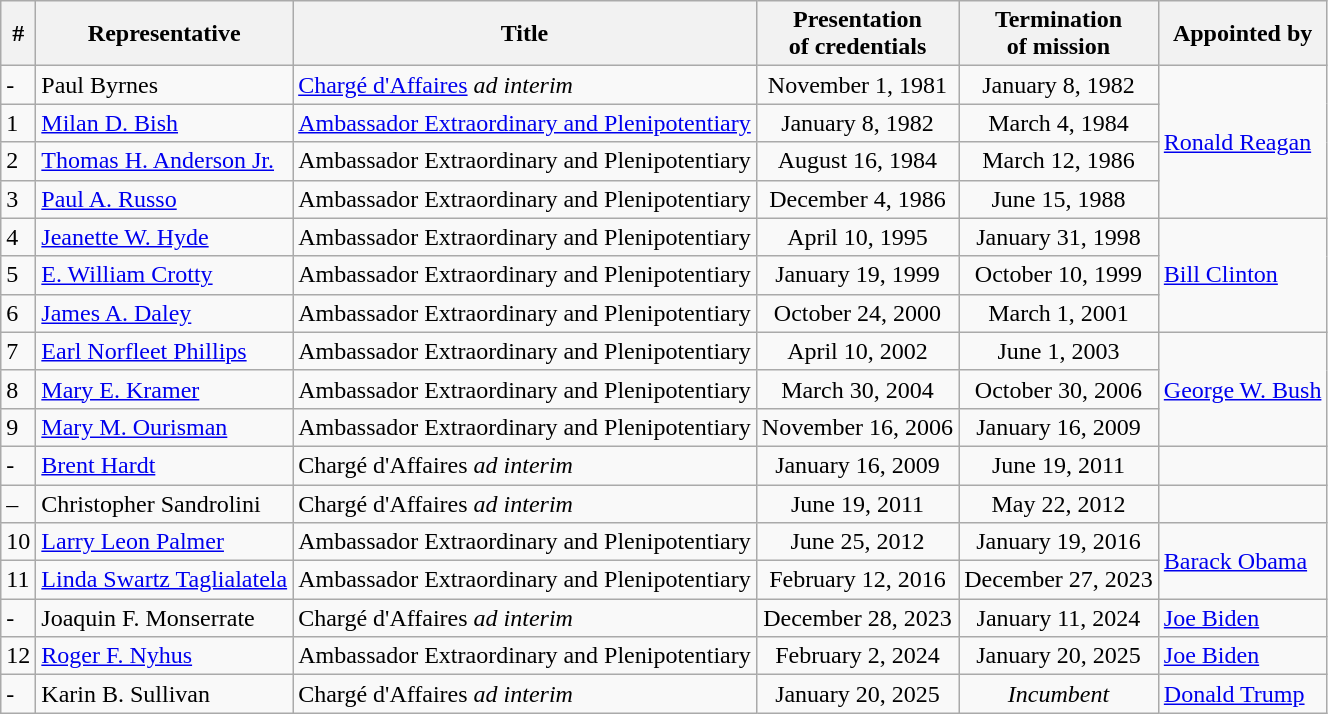<table class=wikitable>
<tr>
<th>#</th>
<th>Representative</th>
<th>Title</th>
<th>Presentation<br>of credentials</th>
<th>Termination<br>of mission</th>
<th>Appointed by</th>
</tr>
<tr>
<td>-</td>
<td>Paul Byrnes</td>
<td><a href='#'>Chargé d'Affaires</a> <em>ad interim</em></td>
<td align=center>November 1, 1981</td>
<td align=center>January 8, 1982</td>
<td rowspan=4><a href='#'>Ronald Reagan</a></td>
</tr>
<tr>
<td>1</td>
<td><a href='#'>Milan D. Bish</a></td>
<td><a href='#'>Ambassador Extraordinary and Plenipotentiary</a></td>
<td align=center>January 8, 1982</td>
<td align=center>March 4, 1984</td>
</tr>
<tr>
<td>2</td>
<td><a href='#'>Thomas H. Anderson Jr.</a></td>
<td>Ambassador Extraordinary and Plenipotentiary</td>
<td align=center>August 16, 1984</td>
<td align=center>March 12, 1986</td>
</tr>
<tr>
<td>3</td>
<td><a href='#'>Paul A. Russo</a></td>
<td>Ambassador Extraordinary and Plenipotentiary</td>
<td align=center>December 4, 1986</td>
<td align=center>June 15, 1988</td>
</tr>
<tr>
<td>4</td>
<td><a href='#'>Jeanette W. Hyde</a></td>
<td>Ambassador Extraordinary and Plenipotentiary</td>
<td align=center>April 10, 1995</td>
<td align=center>January 31, 1998</td>
<td rowspan=3><a href='#'>Bill Clinton</a></td>
</tr>
<tr>
<td>5</td>
<td><a href='#'>E. William Crotty</a></td>
<td>Ambassador Extraordinary and Plenipotentiary</td>
<td align=center>January 19, 1999</td>
<td align=center>October 10, 1999</td>
</tr>
<tr>
<td>6</td>
<td><a href='#'>James A. Daley</a></td>
<td>Ambassador Extraordinary and Plenipotentiary</td>
<td align=center>October 24, 2000</td>
<td align=center>March 1, 2001</td>
</tr>
<tr>
<td>7</td>
<td><a href='#'>Earl Norfleet Phillips</a></td>
<td>Ambassador Extraordinary and Plenipotentiary</td>
<td align=center>April 10, 2002</td>
<td align=center>June 1, 2003</td>
<td rowspan=3><a href='#'>George W. Bush</a></td>
</tr>
<tr>
<td>8</td>
<td><a href='#'>Mary E. Kramer</a></td>
<td>Ambassador Extraordinary and Plenipotentiary</td>
<td align=center>March 30, 2004</td>
<td align=center>October 30, 2006</td>
</tr>
<tr>
<td>9</td>
<td><a href='#'>Mary M. Ourisman</a></td>
<td>Ambassador Extraordinary and Plenipotentiary</td>
<td align=center>November 16, 2006</td>
<td align=center>January 16, 2009</td>
</tr>
<tr>
<td>-</td>
<td><a href='#'>Brent Hardt</a></td>
<td>Chargé d'Affaires <em>ad interim</em></td>
<td align=center>January 16, 2009</td>
<td align=center>June 19, 2011</td>
<td></td>
</tr>
<tr>
<td>–</td>
<td>Christopher Sandrolini</td>
<td>Chargé d'Affaires <em>ad interim</em></td>
<td align=center>June 19, 2011</td>
<td align=center>May 22, 2012</td>
<td></td>
</tr>
<tr>
<td>10</td>
<td><a href='#'>Larry Leon Palmer</a></td>
<td>Ambassador Extraordinary and Plenipotentiary</td>
<td align=center>June 25, 2012</td>
<td align=center>January 19, 2016</td>
<td rowspan=2><a href='#'>Barack Obama</a></td>
</tr>
<tr>
<td>11</td>
<td><a href='#'>Linda Swartz Taglialatela</a></td>
<td>Ambassador Extraordinary and Plenipotentiary</td>
<td align=center>February 12, 2016</td>
<td align=center>December 27, 2023</td>
</tr>
<tr>
<td>-</td>
<td>Joaquin F. Monserrate</td>
<td>Chargé d'Affaires <em>ad interim</em></td>
<td align=center>December 28, 2023</td>
<td align=center>January 11, 2024</td>
<td><a href='#'>Joe Biden</a></td>
</tr>
<tr>
<td>12</td>
<td><a href='#'>Roger F. Nyhus</a></td>
<td>Ambassador Extraordinary and Plenipotentiary</td>
<td align=center>February 2, 2024</td>
<td align=center>January 20, 2025</td>
<td><a href='#'>Joe Biden</a></td>
</tr>
<tr>
<td>-</td>
<td>Karin B. Sullivan</td>
<td>Chargé d'Affaires <em>ad interim</em></td>
<td align=center>January 20, 2025</td>
<td align=center><em>Incumbent</em></td>
<td><a href='#'>Donald Trump</a></td>
</tr>
</table>
